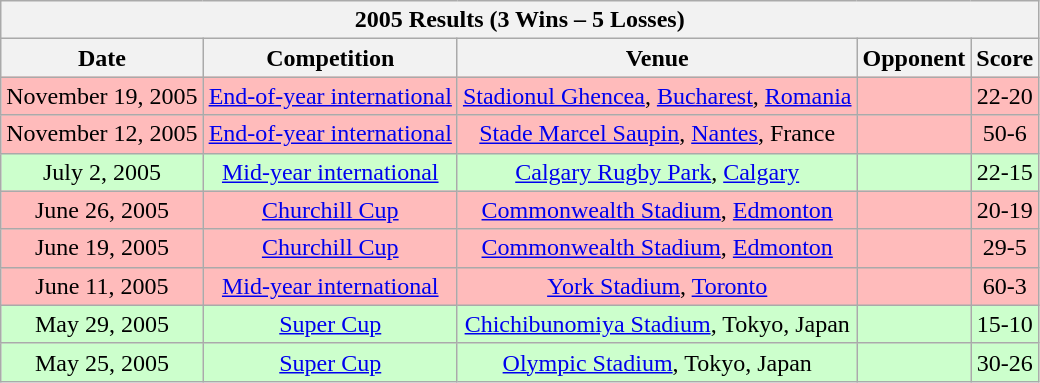<table class="wikitable sortable">
<tr>
<th colspan="5"><strong>2005 Results (3 Wins – 5 Losses)</strong></th>
</tr>
<tr>
<th>Date</th>
<th>Competition</th>
<th>Venue</th>
<th>Opponent</th>
<th>Score</th>
</tr>
<tr style="background:#fbb;">
<td align=center>November 19, 2005</td>
<td align=center><a href='#'>End-of-year international</a></td>
<td align=center><a href='#'>Stadionul Ghencea</a>, <a href='#'>Bucharest</a>, <a href='#'>Romania</a></td>
<td></td>
<td align=center>22-20</td>
</tr>
<tr style="background:#fbb;">
<td align=center>November 12, 2005</td>
<td align=center><a href='#'>End-of-year international</a></td>
<td align=center><a href='#'>Stade Marcel Saupin</a>, <a href='#'>Nantes</a>, France</td>
<td></td>
<td align=center>50-6</td>
</tr>
<tr style="background:#cfc;">
<td align=center>July 2, 2005</td>
<td align=center><a href='#'>Mid-year international</a></td>
<td align=center><a href='#'>Calgary Rugby Park</a>, <a href='#'>Calgary</a></td>
<td></td>
<td align=center>22-15</td>
</tr>
<tr style="background:#fbb;">
<td align=center>June 26, 2005</td>
<td align=center><a href='#'>Churchill Cup</a></td>
<td align=center><a href='#'>Commonwealth Stadium</a>, <a href='#'>Edmonton</a></td>
<td></td>
<td align=center>20-19</td>
</tr>
<tr style="background:#fbb;">
<td align=center>June 19, 2005</td>
<td align=center><a href='#'>Churchill Cup</a></td>
<td align=center><a href='#'>Commonwealth Stadium</a>, <a href='#'>Edmonton</a></td>
<td></td>
<td align=center>29-5</td>
</tr>
<tr style="background:#fbb;">
<td align=center>June 11, 2005</td>
<td align=center><a href='#'>Mid-year international</a></td>
<td align=center><a href='#'>York Stadium</a>, <a href='#'>Toronto</a></td>
<td></td>
<td align=center>60-3</td>
</tr>
<tr style="background:#cfc;">
<td align=center>May 29, 2005</td>
<td align=center><a href='#'>Super Cup</a></td>
<td align=center><a href='#'>Chichibunomiya Stadium</a>, Tokyo, Japan</td>
<td></td>
<td align=center>15-10</td>
</tr>
<tr style="background:#cfc;">
<td align=center>May 25, 2005</td>
<td align=center><a href='#'>Super Cup</a></td>
<td align=center><a href='#'>Olympic Stadium</a>, Tokyo, Japan</td>
<td></td>
<td align=center>30-26</td>
</tr>
</table>
